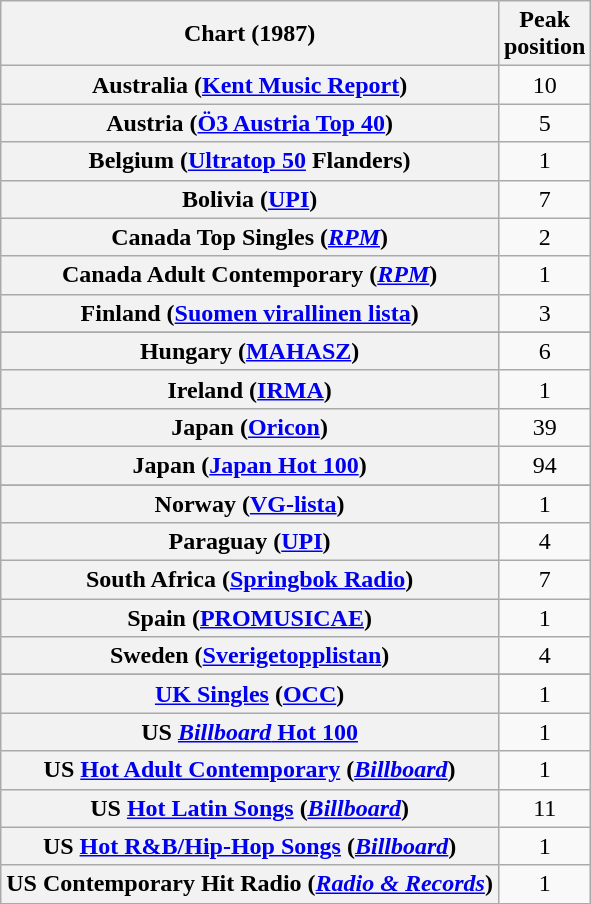<table class="wikitable sortable plainrowheaders" style="text-align:center">
<tr>
<th scope="col">Chart (1987)</th>
<th scope="col">Peak<br>position</th>
</tr>
<tr>
<th scope="row">Australia (<a href='#'>Kent Music Report</a>)</th>
<td>10</td>
</tr>
<tr>
<th scope="row">Austria (<a href='#'>Ö3 Austria Top 40</a>)</th>
<td>5</td>
</tr>
<tr>
<th scope="row">Belgium (<a href='#'>Ultratop 50</a> Flanders)</th>
<td>1</td>
</tr>
<tr>
<th scope="row">Bolivia (<a href='#'>UPI</a>)</th>
<td>7</td>
</tr>
<tr>
<th scope="row">Canada Top Singles (<em><a href='#'>RPM</a></em>)</th>
<td>2</td>
</tr>
<tr>
<th scope="row">Canada Adult Contemporary (<em><a href='#'>RPM</a></em>)</th>
<td>1</td>
</tr>
<tr>
<th scope="row">Finland (<a href='#'>Suomen virallinen lista</a>)</th>
<td>3</td>
</tr>
<tr>
</tr>
<tr>
<th scope="row">Hungary (<a href='#'>MAHASZ</a>)</th>
<td>6</td>
</tr>
<tr>
<th scope="row">Ireland (<a href='#'>IRMA</a>)</th>
<td>1</td>
</tr>
<tr>
<th scope="row">Japan (<a href='#'>Oricon</a>)</th>
<td>39</td>
</tr>
<tr>
<th scope="row">Japan (<a href='#'>Japan Hot 100</a>)</th>
<td>94</td>
</tr>
<tr>
</tr>
<tr>
</tr>
<tr>
</tr>
<tr>
<th scope="row">Norway (<a href='#'>VG-lista</a>)</th>
<td>1</td>
</tr>
<tr>
<th scope="row">Paraguay (<a href='#'>UPI</a>)</th>
<td>4</td>
</tr>
<tr>
<th scope="row">South Africa (<a href='#'>Springbok Radio</a>)</th>
<td>7</td>
</tr>
<tr>
<th scope="row">Spain (<a href='#'>PROMUSICAE</a>)</th>
<td>1</td>
</tr>
<tr>
<th scope="row">Sweden (<a href='#'>Sverigetopplistan</a>)</th>
<td>4</td>
</tr>
<tr>
</tr>
<tr>
<th scope="row"><a href='#'>UK Singles</a> (<a href='#'>OCC</a>)</th>
<td>1</td>
</tr>
<tr>
<th scope="row">US <a href='#'><em>Billboard</em> Hot 100</a></th>
<td>1</td>
</tr>
<tr>
<th scope="row">US <a href='#'>Hot Adult Contemporary</a> (<em><a href='#'>Billboard</a></em>)</th>
<td>1</td>
</tr>
<tr>
<th scope="row">US <a href='#'>Hot Latin Songs</a> (<em><a href='#'>Billboard</a></em>)</th>
<td>11</td>
</tr>
<tr>
<th scope="row">US <a href='#'>Hot R&B/Hip-Hop Songs</a> (<em><a href='#'>Billboard</a></em>)</th>
<td>1</td>
</tr>
<tr>
<th scope="row">US Contemporary Hit Radio (<em><a href='#'>Radio & Records</a></em>) </th>
<td>1</td>
</tr>
<tr>
</tr>
</table>
